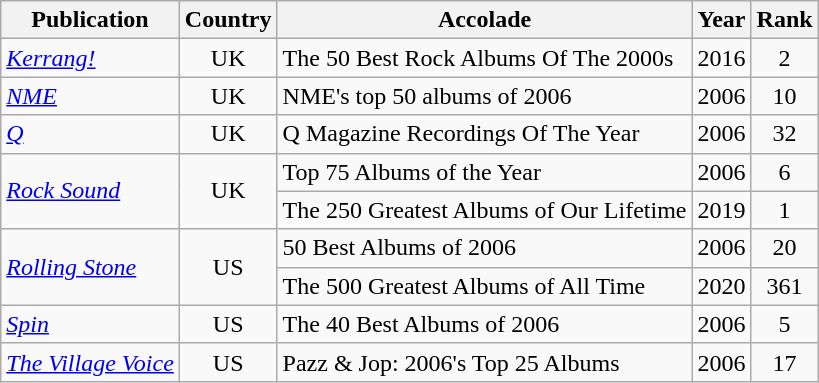<table class="wikitable sortable">
<tr>
<th>Publication</th>
<th>Country</th>
<th>Accolade</th>
<th>Year</th>
<th>Rank</th>
</tr>
<tr>
<td><em><a href='#'>Kerrang!</a></em></td>
<td style="text-align:center;">UK</td>
<td>The 50 Best Rock Albums Of The 2000s</td>
<td>2016</td>
<td style="text-align:center;">2</td>
</tr>
<tr>
<td><em><a href='#'>NME</a></em></td>
<td style="text-align:center;">UK</td>
<td>NME's top 50 albums of 2006</td>
<td>2006</td>
<td style="text-align:center;">10</td>
</tr>
<tr>
<td><em><a href='#'>Q</a></em></td>
<td style="text-align:center;">UK</td>
<td>Q Magazine Recordings Of The Year</td>
<td>2006</td>
<td style="text-align:center;">32</td>
</tr>
<tr>
<td rowspan="2"><em><a href='#'>Rock Sound</a></em></td>
<td rowspan="2" style="text-align:center;">UK</td>
<td>Top 75 Albums of the Year</td>
<td>2006</td>
<td style="text-align:center;">6</td>
</tr>
<tr>
<td>The 250 Greatest Albums of Our Lifetime</td>
<td>2019</td>
<td style="text-align:center;">1</td>
</tr>
<tr>
<td rowspan="2"><em><a href='#'>Rolling Stone</a></em></td>
<td rowspan="2" style="text-align:center;">US</td>
<td>50 Best Albums of 2006</td>
<td>2006</td>
<td style="text-align:center;">20</td>
</tr>
<tr>
<td>The 500 Greatest Albums of All Time</td>
<td>2020</td>
<td style="text-align:center;">361</td>
</tr>
<tr>
<td><em><a href='#'>Spin</a></em></td>
<td style="text-align:center;">US</td>
<td>The 40 Best Albums of 2006</td>
<td>2006</td>
<td style="text-align:center;">5</td>
</tr>
<tr>
<td><em><a href='#'>The Village Voice</a></em></td>
<td style="text-align:center;">US</td>
<td>Pazz & Jop: 2006's Top 25 Albums</td>
<td>2006</td>
<td style="text-align:center;">17</td>
</tr>
</table>
